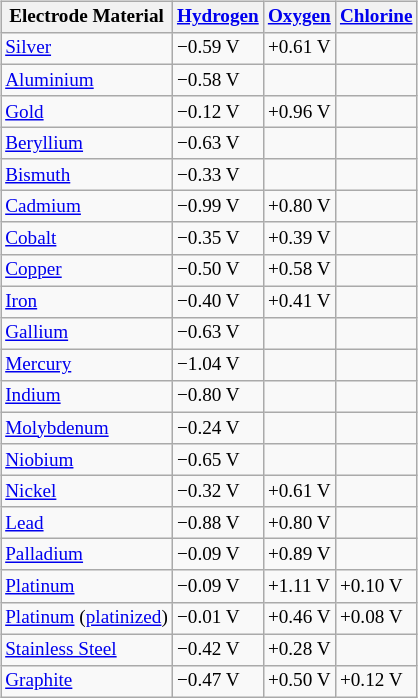<table class="wikitable" style="float:right; font-size:80%;">
<tr>
<th>Electrode Material</th>
<th><a href='#'>Hydrogen</a></th>
<th><a href='#'>Oxygen</a></th>
<th><a href='#'>Chlorine</a></th>
</tr>
<tr>
<td><a href='#'>Silver</a></td>
<td>−0.59 V</td>
<td>+0.61 V</td>
<td></td>
</tr>
<tr>
<td><a href='#'>Aluminium</a></td>
<td>−0.58 V</td>
<td></td>
<td></td>
</tr>
<tr>
<td><a href='#'>Gold</a></td>
<td>−0.12 V</td>
<td>+0.96 V</td>
<td></td>
</tr>
<tr>
<td><a href='#'>Beryllium</a></td>
<td>−0.63 V</td>
<td></td>
<td></td>
</tr>
<tr>
<td><a href='#'>Bismuth</a></td>
<td>−0.33 V</td>
<td></td>
<td></td>
</tr>
<tr>
<td><a href='#'>Cadmium</a></td>
<td>−0.99 V</td>
<td>+0.80 V</td>
<td></td>
</tr>
<tr>
<td><a href='#'>Cobalt</a></td>
<td>−0.35 V</td>
<td>+0.39 V</td>
<td></td>
</tr>
<tr>
<td><a href='#'>Copper</a></td>
<td>−0.50 V</td>
<td>+0.58 V</td>
<td></td>
</tr>
<tr>
<td><a href='#'>Iron</a></td>
<td>−0.40 V</td>
<td>+0.41 V</td>
<td></td>
</tr>
<tr>
<td><a href='#'>Gallium</a></td>
<td>−0.63 V</td>
<td></td>
<td></td>
</tr>
<tr>
<td><a href='#'>Mercury</a></td>
<td>−1.04 V</td>
<td></td>
<td></td>
</tr>
<tr>
<td><a href='#'>Indium</a></td>
<td>−0.80 V</td>
<td></td>
<td></td>
</tr>
<tr>
<td><a href='#'>Molybdenum</a></td>
<td>−0.24 V</td>
<td></td>
<td></td>
</tr>
<tr>
<td><a href='#'>Niobium</a></td>
<td>−0.65 V</td>
<td></td>
<td></td>
</tr>
<tr>
<td><a href='#'>Nickel</a></td>
<td>−0.32 V</td>
<td>+0.61 V</td>
<td></td>
</tr>
<tr>
<td><a href='#'>Lead</a></td>
<td>−0.88 V</td>
<td>+0.80 V</td>
<td></td>
</tr>
<tr>
<td><a href='#'>Palladium</a></td>
<td>−0.09 V</td>
<td>+0.89 V</td>
<td></td>
</tr>
<tr>
<td><a href='#'>Platinum</a></td>
<td>−0.09 V</td>
<td>+1.11 V</td>
<td>+0.10 V</td>
</tr>
<tr>
<td><a href='#'>Platinum</a> (<a href='#'>platinized</a>)</td>
<td>−0.01 V</td>
<td>+0.46 V</td>
<td>+0.08 V</td>
</tr>
<tr>
<td><a href='#'>Stainless Steel</a></td>
<td>−0.42 V</td>
<td>+0.28 V</td>
<td></td>
</tr>
<tr>
<td><a href='#'>Graphite</a></td>
<td>−0.47 V</td>
<td>+0.50 V</td>
<td>+0.12 V</td>
</tr>
</table>
